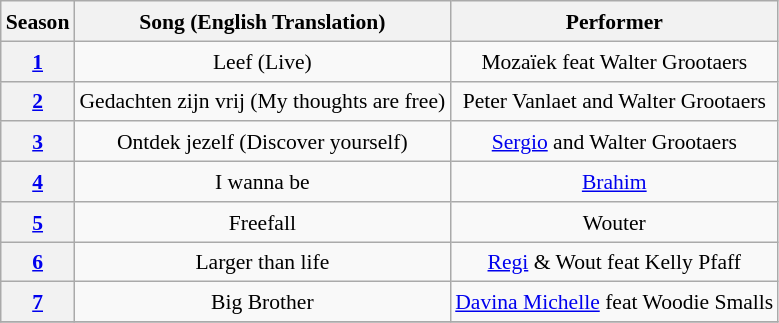<table class="wikitable" style="text-align:center; font-size:90%; line-height:20px; width:auto">
<tr>
<th>Season</th>
<th>Song (English Translation)</th>
<th>Performer</th>
</tr>
<tr>
<th><a href='#'>1</a></th>
<td>Leef (Live)</td>
<td>Mozaïek feat Walter Grootaers</td>
</tr>
<tr>
<th><a href='#'>2</a></th>
<td>Gedachten zijn vrij (My thoughts are free)</td>
<td>Peter Vanlaet and Walter Grootaers</td>
</tr>
<tr>
<th><a href='#'>3</a></th>
<td>Ontdek jezelf (Discover yourself)</td>
<td><a href='#'>Sergio</a> and Walter Grootaers</td>
</tr>
<tr>
<th><a href='#'>4</a></th>
<td>I wanna be</td>
<td><a href='#'>Brahim</a></td>
</tr>
<tr>
<th><a href='#'>5</a></th>
<td>Freefall</td>
<td>Wouter</td>
</tr>
<tr>
<th><a href='#'>6</a></th>
<td>Larger than life</td>
<td><a href='#'>Regi</a> & Wout feat Kelly Pfaff</td>
</tr>
<tr>
<th><a href='#'>7</a></th>
<td>Big Brother</td>
<td><a href='#'>Davina Michelle</a> feat Woodie Smalls</td>
</tr>
<tr>
</tr>
</table>
